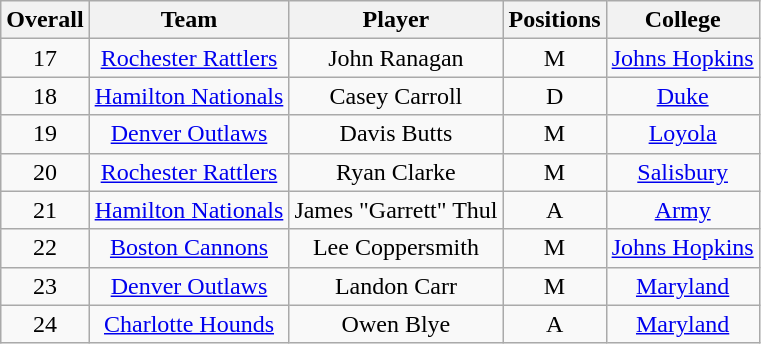<table class="wikitable" style="text-align:center">
<tr>
<th>Overall</th>
<th>Team</th>
<th>Player</th>
<th>Positions</th>
<th>College</th>
</tr>
<tr>
<td>17</td>
<td><a href='#'>Rochester Rattlers</a></td>
<td>John Ranagan</td>
<td>M</td>
<td><a href='#'>Johns Hopkins</a></td>
</tr>
<tr>
<td>18</td>
<td><a href='#'>Hamilton Nationals</a></td>
<td>Casey Carroll</td>
<td>D</td>
<td><a href='#'>Duke</a></td>
</tr>
<tr>
<td>19</td>
<td><a href='#'>Denver Outlaws</a></td>
<td>Davis Butts</td>
<td>M</td>
<td><a href='#'>Loyola</a></td>
</tr>
<tr>
<td>20</td>
<td><a href='#'>Rochester Rattlers</a></td>
<td>Ryan Clarke</td>
<td>M</td>
<td><a href='#'>Salisbury</a></td>
</tr>
<tr>
<td>21</td>
<td><a href='#'>Hamilton Nationals</a></td>
<td>James "Garrett" Thul</td>
<td>A</td>
<td><a href='#'>Army</a></td>
</tr>
<tr>
<td>22</td>
<td><a href='#'>Boston Cannons</a></td>
<td>Lee Coppersmith</td>
<td>M</td>
<td><a href='#'>Johns Hopkins</a></td>
</tr>
<tr>
<td>23</td>
<td><a href='#'>Denver Outlaws</a></td>
<td>Landon Carr</td>
<td>M</td>
<td><a href='#'>Maryland</a></td>
</tr>
<tr>
<td>24</td>
<td><a href='#'>Charlotte Hounds</a></td>
<td>Owen Blye</td>
<td>A</td>
<td><a href='#'>Maryland</a></td>
</tr>
</table>
